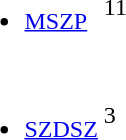<table>
<tr>
<td><br><ul><li><a href='#'>MSZP</a></li></ul></td>
<td><div>11</div></td>
</tr>
<tr>
<td><br><ul><li><a href='#'>SZDSZ</a></li></ul></td>
<td><div>3</div></td>
</tr>
</table>
